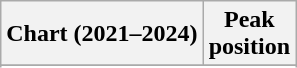<table class="wikitable sortable plainrowheaders" style="text-align:center">
<tr>
<th scope="col">Chart (2021–2024)</th>
<th scope="col">Peak<br>position</th>
</tr>
<tr>
</tr>
<tr>
</tr>
<tr>
</tr>
<tr>
</tr>
<tr>
</tr>
<tr>
</tr>
</table>
